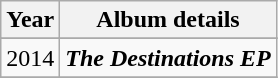<table class="wikitable">
<tr>
<th colspan=1>Year</th>
<th colspan=1>Album details</th>
</tr>
<tr style=font-size:smaller;>
</tr>
<tr>
<td>2014</td>
<td><strong><em>The Destinations EP</em></strong></td>
</tr>
<tr>
</tr>
</table>
